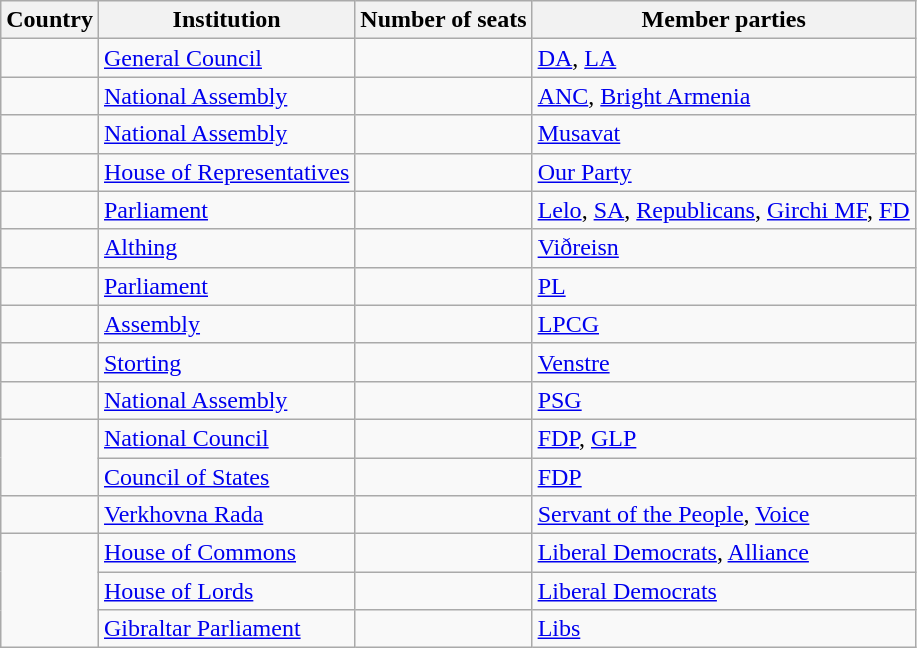<table class="wikitable">
<tr>
<th>Country</th>
<th>Institution</th>
<th>Number of seats</th>
<th>Member parties</th>
</tr>
<tr>
<td></td>
<td><a href='#'>General Council</a></td>
<td></td>
<td><a href='#'>DA</a>, <a href='#'>LA</a></td>
</tr>
<tr>
<td></td>
<td><a href='#'>National Assembly</a></td>
<td></td>
<td><a href='#'>ANC</a>, <a href='#'>Bright Armenia</a></td>
</tr>
<tr>
<td></td>
<td><a href='#'>National Assembly</a></td>
<td></td>
<td><a href='#'>Musavat</a></td>
</tr>
<tr>
<td></td>
<td><a href='#'>House of Representatives</a></td>
<td></td>
<td><a href='#'>Our Party</a></td>
</tr>
<tr>
<td></td>
<td><a href='#'>Parliament</a></td>
<td></td>
<td><a href='#'>Lelo</a>, <a href='#'>SA</a>, <a href='#'>Republicans</a>, <a href='#'>Girchi MF</a>, <a href='#'>FD</a></td>
</tr>
<tr>
<td></td>
<td><a href='#'>Althing</a></td>
<td></td>
<td><a href='#'>Viðreisn</a></td>
</tr>
<tr>
<td></td>
<td><a href='#'>Parliament</a></td>
<td></td>
<td><a href='#'>PL</a></td>
</tr>
<tr>
<td></td>
<td><a href='#'>Assembly</a></td>
<td></td>
<td><a href='#'>LPCG</a></td>
</tr>
<tr>
<td></td>
<td><a href='#'>Storting</a></td>
<td></td>
<td><a href='#'>Venstre</a></td>
</tr>
<tr>
<td></td>
<td><a href='#'>National Assembly</a></td>
<td></td>
<td><a href='#'>PSG</a></td>
</tr>
<tr>
<td rowspan=2></td>
<td><a href='#'>National Council</a><br></td>
<td></td>
<td><a href='#'>FDP</a>, <a href='#'>GLP</a></td>
</tr>
<tr>
<td><a href='#'>Council of States</a><br></td>
<td></td>
<td><a href='#'>FDP</a></td>
</tr>
<tr>
<td></td>
<td><a href='#'>Verkhovna Rada</a></td>
<td></td>
<td><a href='#'>Servant of the People</a>, <a href='#'>Voice</a></td>
</tr>
<tr>
<td rowspan="3"></td>
<td><a href='#'>House of Commons</a><br></td>
<td></td>
<td><a href='#'>Liberal Democrats</a>, <a href='#'>Alliance</a></td>
</tr>
<tr>
<td><a href='#'>House of Lords</a><br></td>
<td></td>
<td><a href='#'>Liberal Democrats</a></td>
</tr>
<tr>
<td><a href='#'>Gibraltar Parliament</a><br></td>
<td></td>
<td><a href='#'>Libs</a></td>
</tr>
</table>
